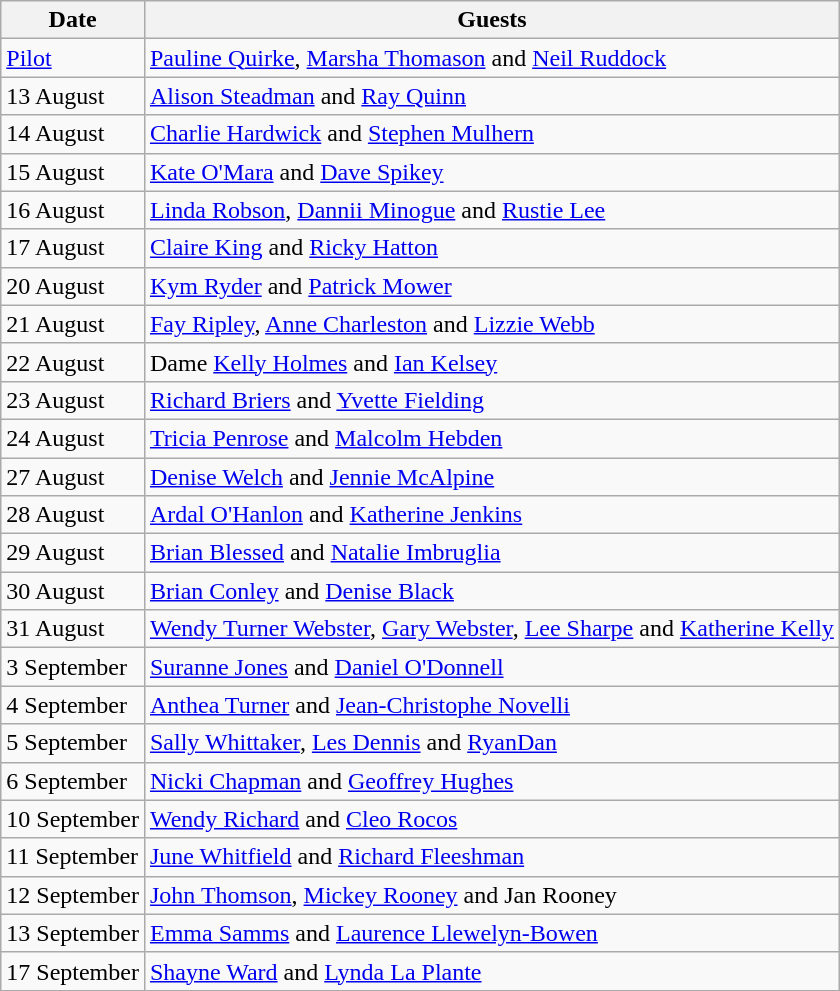<table class="wikitable">
<tr>
<th>Date</th>
<th>Guests</th>
</tr>
<tr>
<td><a href='#'>Pilot</a></td>
<td><a href='#'>Pauline Quirke</a>, <a href='#'>Marsha Thomason</a> and <a href='#'>Neil Ruddock</a></td>
</tr>
<tr>
<td>13 August</td>
<td><a href='#'>Alison Steadman</a> and <a href='#'>Ray Quinn</a></td>
</tr>
<tr>
<td>14 August</td>
<td><a href='#'>Charlie Hardwick</a> and <a href='#'>Stephen Mulhern</a></td>
</tr>
<tr>
<td>15 August</td>
<td><a href='#'>Kate O'Mara</a> and <a href='#'>Dave Spikey</a></td>
</tr>
<tr>
<td>16 August</td>
<td><a href='#'>Linda Robson</a>, <a href='#'>Dannii Minogue</a> and <a href='#'>Rustie Lee</a></td>
</tr>
<tr>
<td>17 August</td>
<td><a href='#'>Claire King</a> and <a href='#'>Ricky Hatton</a></td>
</tr>
<tr>
<td>20 August</td>
<td><a href='#'>Kym Ryder</a> and <a href='#'>Patrick Mower</a></td>
</tr>
<tr>
<td>21 August</td>
<td><a href='#'>Fay Ripley</a>, <a href='#'>Anne Charleston</a> and <a href='#'>Lizzie Webb</a></td>
</tr>
<tr>
<td>22 August</td>
<td>Dame <a href='#'>Kelly Holmes</a> and <a href='#'>Ian Kelsey</a></td>
</tr>
<tr>
<td>23 August</td>
<td><a href='#'>Richard Briers</a> and <a href='#'>Yvette Fielding</a></td>
</tr>
<tr>
<td>24 August</td>
<td><a href='#'>Tricia Penrose</a> and <a href='#'>Malcolm Hebden</a></td>
</tr>
<tr>
<td>27 August</td>
<td><a href='#'>Denise Welch</a> and <a href='#'>Jennie McAlpine</a></td>
</tr>
<tr>
<td>28 August</td>
<td><a href='#'>Ardal O'Hanlon</a> and <a href='#'>Katherine Jenkins</a></td>
</tr>
<tr>
<td>29 August</td>
<td><a href='#'>Brian Blessed</a> and <a href='#'>Natalie Imbruglia</a></td>
</tr>
<tr>
<td>30 August</td>
<td><a href='#'>Brian Conley</a> and <a href='#'>Denise Black</a></td>
</tr>
<tr>
<td>31 August</td>
<td><a href='#'>Wendy Turner Webster</a>, <a href='#'>Gary Webster</a>, <a href='#'>Lee Sharpe</a> and <a href='#'>Katherine Kelly</a></td>
</tr>
<tr>
<td>3 September</td>
<td><a href='#'>Suranne Jones</a> and <a href='#'>Daniel O'Donnell</a></td>
</tr>
<tr>
<td>4 September</td>
<td><a href='#'>Anthea Turner</a> and <a href='#'>Jean-Christophe Novelli</a></td>
</tr>
<tr>
<td>5 September</td>
<td><a href='#'>Sally Whittaker</a>, <a href='#'>Les Dennis</a> and <a href='#'>RyanDan</a></td>
</tr>
<tr>
<td>6 September</td>
<td><a href='#'>Nicki Chapman</a> and <a href='#'>Geoffrey Hughes</a></td>
</tr>
<tr>
<td>10 September</td>
<td><a href='#'>Wendy Richard</a> and <a href='#'>Cleo Rocos</a></td>
</tr>
<tr>
<td>11 September</td>
<td><a href='#'>June Whitfield</a> and <a href='#'>Richard Fleeshman</a></td>
</tr>
<tr>
<td>12 September</td>
<td><a href='#'>John Thomson</a>, <a href='#'>Mickey Rooney</a> and Jan Rooney</td>
</tr>
<tr>
<td>13 September</td>
<td><a href='#'>Emma Samms</a> and <a href='#'>Laurence Llewelyn-Bowen</a></td>
</tr>
<tr>
<td>17 September</td>
<td><a href='#'>Shayne Ward</a> and <a href='#'>Lynda La Plante</a></td>
</tr>
</table>
